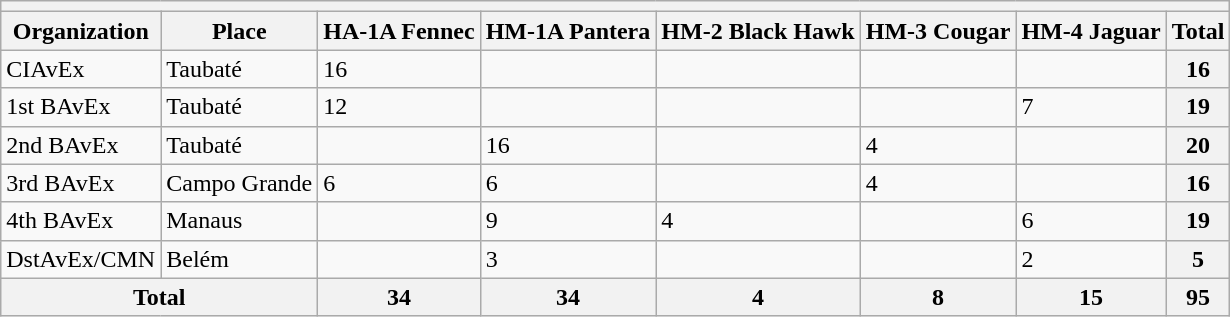<table class="wikitable mw-collapsible mw-collapsed">
<tr>
<th colspan="8"></th>
</tr>
<tr>
<th>Organization</th>
<th>Place</th>
<th>HA-1A Fennec</th>
<th>HM-1A Pantera</th>
<th>HM-2 Black Hawk</th>
<th>HM-3 Cougar</th>
<th>HM-4 Jaguar</th>
<th>Total</th>
</tr>
<tr>
<td>CIAvEx</td>
<td>Taubaté</td>
<td>16</td>
<td></td>
<td></td>
<td></td>
<td></td>
<th>16</th>
</tr>
<tr>
<td>1st BAvEx</td>
<td>Taubaté</td>
<td>12</td>
<td></td>
<td></td>
<td></td>
<td>7</td>
<th>19</th>
</tr>
<tr>
<td>2nd BAvEx</td>
<td>Taubaté</td>
<td></td>
<td>16</td>
<td></td>
<td>4</td>
<td></td>
<th>20</th>
</tr>
<tr>
<td>3rd BAvEx</td>
<td>Campo Grande</td>
<td>6</td>
<td>6</td>
<td></td>
<td>4</td>
<td></td>
<th>16</th>
</tr>
<tr>
<td>4th BAvEx</td>
<td>Manaus</td>
<td></td>
<td>9</td>
<td>4</td>
<td></td>
<td>6</td>
<th>19</th>
</tr>
<tr>
<td>DstAvEx/CMN</td>
<td>Belém</td>
<td></td>
<td>3</td>
<td></td>
<td></td>
<td>2</td>
<th>5</th>
</tr>
<tr>
<th colspan="2">Total</th>
<th>34</th>
<th>34</th>
<th>4</th>
<th>8</th>
<th>15</th>
<th>95</th>
</tr>
</table>
